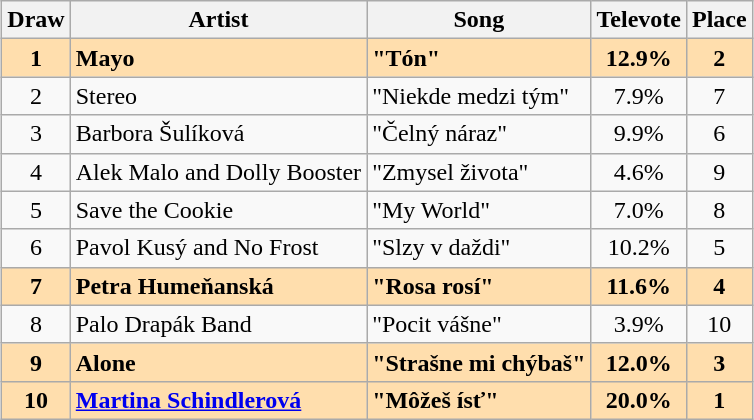<table class="sortable wikitable" style="margin: 1em auto 1em auto; text-align:center;">
<tr>
<th>Draw</th>
<th>Artist</th>
<th>Song</th>
<th>Televote</th>
<th>Place</th>
</tr>
<tr style="font-weight:bold; background:navajowhite">
<td>1</td>
<td align="left">Mayo</td>
<td align="left">"Tón"</td>
<td>12.9%</td>
<td>2</td>
</tr>
<tr>
<td>2</td>
<td align="left">Stereo</td>
<td align="left">"Niekde medzi tým"</td>
<td>7.9%</td>
<td>7</td>
</tr>
<tr>
<td>3</td>
<td align="left">Barbora Šulíková</td>
<td align="left">"Čelný náraz"</td>
<td>9.9%</td>
<td>6</td>
</tr>
<tr>
<td>4</td>
<td align="left">Alek Malo and Dolly Booster</td>
<td align="left">"Zmysel života"</td>
<td>4.6%</td>
<td>9</td>
</tr>
<tr>
<td>5</td>
<td align="left">Save the Cookie</td>
<td align="left">"My World"</td>
<td>7.0%</td>
<td>8</td>
</tr>
<tr>
<td>6</td>
<td align="left">Pavol Kusý and No Frost</td>
<td align="left">"Slzy v daždi"</td>
<td>10.2%</td>
<td>5</td>
</tr>
<tr style="font-weight:bold; background:navajowhite">
<td>7</td>
<td align="left">Petra Humeňanská</td>
<td align="left">"Rosa rosí"</td>
<td>11.6%</td>
<td>4</td>
</tr>
<tr>
<td>8</td>
<td align="left">Palo Drapák Band</td>
<td align="left">"Pocit vášne"</td>
<td>3.9%</td>
<td>10</td>
</tr>
<tr style="font-weight:bold; background:navajowhite">
<td>9</td>
<td align="left">Alone</td>
<td align="left">"Strašne mi chýbaš"</td>
<td>12.0%</td>
<td>3</td>
</tr>
<tr style="font-weight:bold; background:navajowhite">
<td>10</td>
<td align="left"><a href='#'>Martina Schindlerová</a></td>
<td align="left">"Môžeš ísť"</td>
<td>20.0%</td>
<td>1</td>
</tr>
</table>
